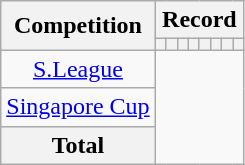<table class="wikitable" style="text-align: center">
<tr>
<th rowspan=2>Competition</th>
<th colspan=8>Record</th>
</tr>
<tr>
<th></th>
<th></th>
<th></th>
<th></th>
<th></th>
<th></th>
<th></th>
<th></th>
</tr>
<tr>
<td><a href='#'>S.League</a><br></td>
</tr>
<tr>
<td><a href='#'>Singapore Cup</a><br></td>
</tr>
<tr>
<th>Total<br></th>
</tr>
</table>
